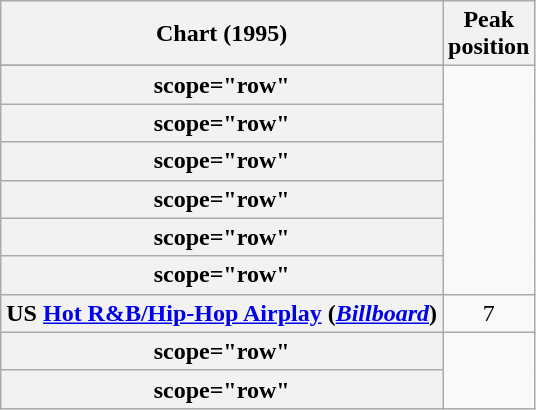<table class="wikitable sortable plainrowheaders" style="text-align:center;">
<tr>
<th scope="col">Chart (1995)</th>
<th scope="col">Peak<br>position</th>
</tr>
<tr>
</tr>
<tr>
<th>scope="row"</th>
</tr>
<tr>
<th>scope="row"</th>
</tr>
<tr>
<th>scope="row"</th>
</tr>
<tr>
<th>scope="row"</th>
</tr>
<tr>
<th>scope="row"</th>
</tr>
<tr>
<th>scope="row"</th>
</tr>
<tr>
<th scope="row">US <a href='#'>Hot R&B/Hip-Hop Airplay</a> (<em><a href='#'>Billboard</a></em>)</th>
<td align="center">7</td>
</tr>
<tr>
<th>scope="row"</th>
</tr>
<tr>
<th>scope="row"</th>
</tr>
</table>
